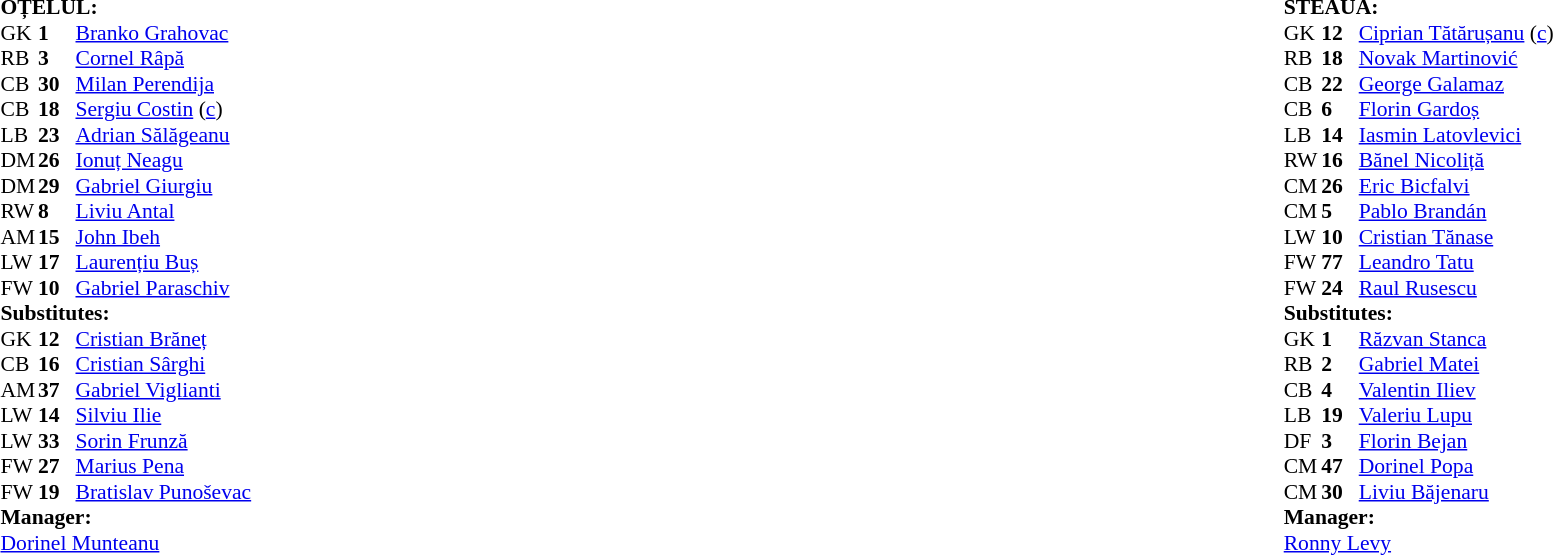<table width="100%">
<tr>
<td valign="top" width="50%"><br><table style="font-size: 90%" cellspacing="0" cellpadding="0">
<tr>
<td colspan="4"><strong>OȚELUL:</strong></td>
</tr>
<tr>
<th width=25></th>
<th width=25></th>
</tr>
<tr>
<td>GK</td>
<td><strong>1</strong></td>
<td> <a href='#'>Branko Grahovac</a></td>
<td></td>
</tr>
<tr>
<td>RB</td>
<td><strong>3</strong></td>
<td> <a href='#'>Cornel Râpă</a></td>
<td></td>
</tr>
<tr>
<td>CB</td>
<td><strong>30</strong></td>
<td> <a href='#'>Milan Perendija</a></td>
<td></td>
<td></td>
</tr>
<tr>
<td>CB</td>
<td><strong>18</strong></td>
<td> <a href='#'>Sergiu Costin</a> (<a href='#'>c</a>)</td>
</tr>
<tr>
<td>LB</td>
<td><strong>23</strong></td>
<td> <a href='#'>Adrian Sălăgeanu</a></td>
</tr>
<tr>
<td>DM</td>
<td><strong>26</strong></td>
<td> <a href='#'>Ionuț Neagu</a></td>
</tr>
<tr>
<td>DM</td>
<td><strong>29</strong></td>
<td> <a href='#'>Gabriel Giurgiu</a></td>
<td></td>
<td></td>
</tr>
<tr>
<td>RW</td>
<td><strong>8</strong></td>
<td> <a href='#'>Liviu Antal</a></td>
<td></td>
</tr>
<tr>
<td>AM</td>
<td><strong>15</strong></td>
<td> <a href='#'>John Ibeh</a></td>
</tr>
<tr>
<td>LW</td>
<td><strong>17</strong></td>
<td> <a href='#'>Laurențiu Buș</a></td>
</tr>
<tr>
<td>FW</td>
<td><strong>10</strong></td>
<td> <a href='#'>Gabriel Paraschiv</a></td>
<td></td>
<td></td>
</tr>
<tr>
<td colspan=3><strong>Substitutes:</strong></td>
</tr>
<tr>
<td>GK</td>
<td><strong>12</strong></td>
<td> <a href='#'>Cristian Brăneț</a></td>
</tr>
<tr>
<td>CB</td>
<td><strong>16</strong></td>
<td> <a href='#'>Cristian Sârghi</a></td>
<td></td>
<td></td>
</tr>
<tr>
<td>AM</td>
<td><strong>37</strong></td>
<td> <a href='#'>Gabriel Viglianti</a></td>
<td></td>
<td></td>
</tr>
<tr>
<td>LW</td>
<td><strong>14</strong></td>
<td> <a href='#'>Silviu Ilie</a></td>
</tr>
<tr>
<td>LW</td>
<td><strong>33</strong></td>
<td> <a href='#'>Sorin Frunză</a></td>
</tr>
<tr>
<td>FW</td>
<td><strong>27</strong></td>
<td> <a href='#'>Marius Pena</a></td>
<td></td>
<td></td>
</tr>
<tr>
<td>FW</td>
<td><strong>19</strong></td>
<td> <a href='#'>Bratislav Punoševac</a></td>
</tr>
<tr>
<td colspan=3><strong>Manager:</strong></td>
</tr>
<tr>
<td colspan=4> <a href='#'>Dorinel Munteanu</a></td>
</tr>
</table>
</td>
<td valign="top"></td>
<td style="vertical-align:top; width:50%;"><br><table style="font-size: 90%" cellspacing="0" cellpadding="0" align=center>
<tr>
<td colspan="4"><strong>STEAUA:</strong></td>
</tr>
<tr>
<th width=25></th>
<th width=25></th>
</tr>
<tr>
<td>GK</td>
<td><strong>12</strong></td>
<td> <a href='#'>Ciprian Tătărușanu</a> (<a href='#'>c</a>)</td>
</tr>
<tr>
<td>RB</td>
<td><strong>18</strong></td>
<td> <a href='#'>Novak Martinović</a></td>
<td></td>
</tr>
<tr>
<td>CB</td>
<td><strong>22</strong></td>
<td> <a href='#'>George Galamaz</a></td>
</tr>
<tr>
<td>CB</td>
<td><strong>6</strong></td>
<td> <a href='#'>Florin Gardoș</a></td>
</tr>
<tr>
<td>LB</td>
<td><strong>14</strong></td>
<td> <a href='#'>Iasmin Latovlevici</a></td>
</tr>
<tr>
<td>RW</td>
<td><strong>16</strong></td>
<td> <a href='#'>Bănel Nicoliță</a></td>
<td></td>
</tr>
<tr>
<td>CM</td>
<td><strong>26</strong></td>
<td> <a href='#'>Eric Bicfalvi</a></td>
<td></td>
</tr>
<tr>
<td>CM</td>
<td><strong>5</strong></td>
<td> <a href='#'>Pablo Brandán</a></td>
<td></td>
</tr>
<tr>
<td>LW</td>
<td><strong>10</strong></td>
<td> <a href='#'>Cristian Tănase</a></td>
<td></td>
<td></td>
</tr>
<tr>
<td>FW</td>
<td><strong>77</strong></td>
<td> <a href='#'>Leandro Tatu</a></td>
</tr>
<tr>
<td>FW</td>
<td><strong>24</strong></td>
<td> <a href='#'>Raul Rusescu</a></td>
<td></td>
</tr>
<tr>
<td colspan=3><strong>Substitutes:</strong></td>
</tr>
<tr>
<td>GK</td>
<td><strong>1</strong></td>
<td> <a href='#'>Răzvan Stanca</a></td>
</tr>
<tr>
<td>RB</td>
<td><strong>2</strong></td>
<td> <a href='#'>Gabriel Matei</a></td>
</tr>
<tr>
<td>CB</td>
<td><strong>4</strong></td>
<td> <a href='#'>Valentin Iliev</a></td>
</tr>
<tr>
<td>LB</td>
<td><strong>19</strong></td>
<td> <a href='#'>Valeriu Lupu</a></td>
</tr>
<tr>
<td>DF</td>
<td><strong>3</strong></td>
<td> <a href='#'>Florin Bejan</a></td>
</tr>
<tr>
<td>CM</td>
<td><strong>47</strong></td>
<td> <a href='#'>Dorinel Popa</a></td>
</tr>
<tr>
<td>CM</td>
<td><strong>30</strong></td>
<td> <a href='#'>Liviu Băjenaru</a></td>
<td></td>
<td></td>
</tr>
<tr>
<td colspan=3><strong>Manager:</strong></td>
</tr>
<tr>
<td colspan=4> <a href='#'>Ronny Levy</a></td>
</tr>
</table>
</td>
</tr>
<tr>
</tr>
</table>
